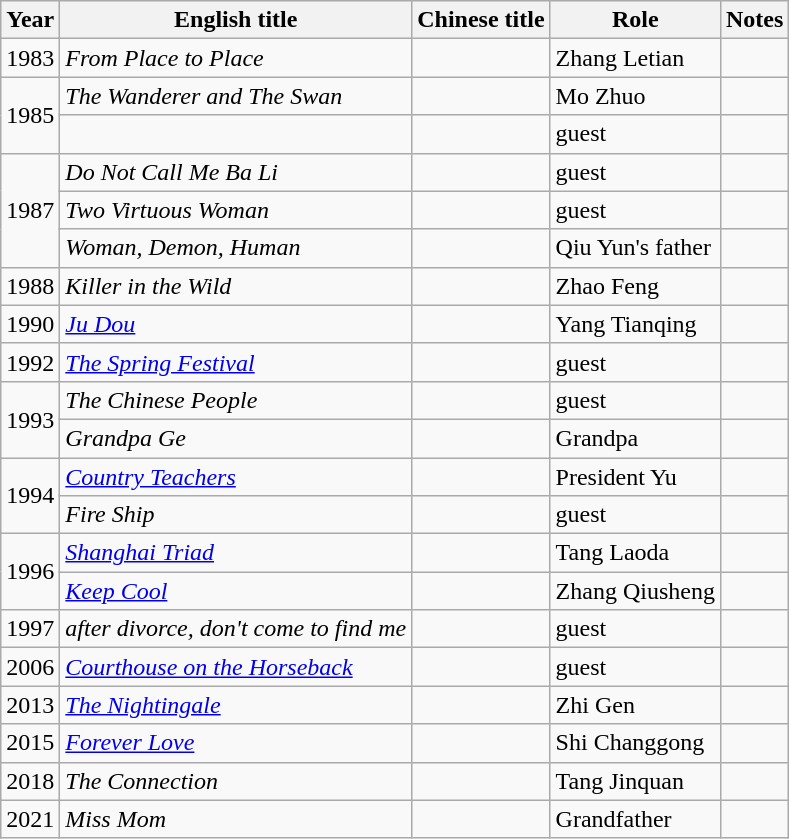<table class="wikitable">
<tr>
<th>Year</th>
<th>English title</th>
<th>Chinese title</th>
<th>Role</th>
<th>Notes</th>
</tr>
<tr>
<td>1983</td>
<td><em>From Place to Place</em></td>
<td></td>
<td>Zhang Letian</td>
<td></td>
</tr>
<tr>
<td rowspan="2">1985</td>
<td><em>The Wanderer and The Swan</em></td>
<td></td>
<td>Mo Zhuo</td>
<td></td>
</tr>
<tr>
<td></td>
<td></td>
<td>guest</td>
<td></td>
</tr>
<tr>
<td rowspan="3">1987</td>
<td><em>Do Not Call Me Ba Li</em></td>
<td></td>
<td>guest</td>
<td></td>
</tr>
<tr>
<td><em>Two Virtuous Woman</em></td>
<td></td>
<td>guest</td>
<td></td>
</tr>
<tr>
<td><em>Woman, Demon, Human</em></td>
<td></td>
<td>Qiu Yun's father</td>
<td></td>
</tr>
<tr>
<td>1988</td>
<td><em>Killer in the Wild</em></td>
<td></td>
<td>Zhao Feng</td>
<td></td>
</tr>
<tr>
<td>1990</td>
<td><em><a href='#'>Ju Dou</a></em></td>
<td></td>
<td>Yang Tianqing</td>
<td></td>
</tr>
<tr>
<td>1992</td>
<td><em><a href='#'>The Spring Festival</a></em></td>
<td></td>
<td>guest</td>
<td></td>
</tr>
<tr>
<td rowspan="2">1993</td>
<td><em>The Chinese People</em></td>
<td></td>
<td>guest</td>
<td></td>
</tr>
<tr>
<td><em>Grandpa Ge</em></td>
<td></td>
<td>Grandpa</td>
<td></td>
</tr>
<tr>
<td rowspan="2">1994</td>
<td><em><a href='#'>Country Teachers</a></em></td>
<td></td>
<td>President Yu</td>
<td></td>
</tr>
<tr>
<td><em>Fire Ship</em></td>
<td></td>
<td>guest</td>
<td></td>
</tr>
<tr>
<td rowspan="2">1996</td>
<td><em><a href='#'>Shanghai Triad</a></em></td>
<td></td>
<td>Tang Laoda</td>
<td></td>
</tr>
<tr>
<td><em><a href='#'>Keep Cool</a></em></td>
<td></td>
<td>Zhang Qiusheng</td>
<td></td>
</tr>
<tr>
<td>1997</td>
<td><em>after divorce, don't come to find me</em></td>
<td></td>
<td>guest</td>
<td></td>
</tr>
<tr>
<td>2006</td>
<td><em><a href='#'>Courthouse on the Horseback</a></em></td>
<td></td>
<td>guest</td>
<td></td>
</tr>
<tr>
<td>2013</td>
<td><em><a href='#'>The Nightingale</a></em></td>
<td></td>
<td>Zhi Gen</td>
<td></td>
</tr>
<tr>
<td>2015</td>
<td><em><a href='#'>Forever Love</a></em></td>
<td></td>
<td>Shi Changgong</td>
<td></td>
</tr>
<tr>
<td>2018</td>
<td><em>The Connection</em></td>
<td></td>
<td>Tang Jinquan</td>
<td></td>
</tr>
<tr>
<td>2021</td>
<td><em>Miss Mom</em></td>
<td></td>
<td>Grandfather</td>
<td></td>
</tr>
</table>
